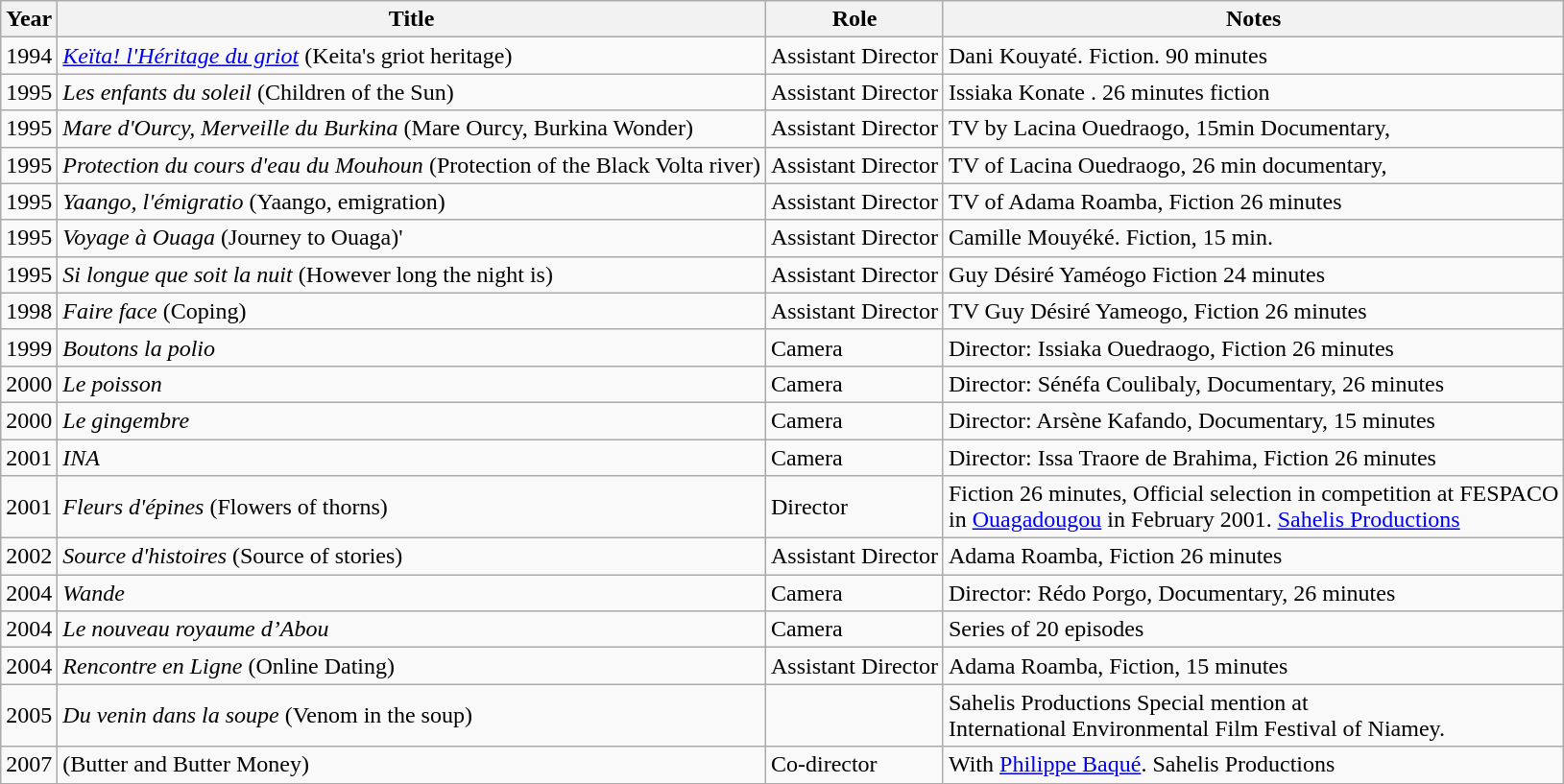<table class=wikitable>
<tr>
<th>Year</th>
<th>Title</th>
<th>Role</th>
<th>Notes</th>
</tr>
<tr>
<td>1994</td>
<td><em><a href='#'>Keïta! l'Héritage du griot</a></em> (Keita's griot heritage)</td>
<td>Assistant Director</td>
<td>Dani Kouyaté. Fiction. 90 minutes</td>
</tr>
<tr>
<td>1995</td>
<td><em>Les enfants du soleil</em> (Children of the Sun)</td>
<td>Assistant Director</td>
<td>Issiaka Konate . 26 minutes fiction</td>
</tr>
<tr>
<td>1995</td>
<td><em>Mare d'Ourcy, Merveille du Burkina</em> (Mare Ourcy, Burkina Wonder)</td>
<td>Assistant Director</td>
<td>TV by Lacina Ouedraogo, 15min Documentary,</td>
</tr>
<tr>
<td>1995</td>
<td><em>Protection du cours d'eau du Mouhoun</em> (Protection of the Black Volta river)</td>
<td>Assistant Director</td>
<td>TV of Lacina Ouedraogo, 26 min documentary,</td>
</tr>
<tr>
<td>1995</td>
<td><em>Yaango, l'émigratio</em> (Yaango, emigration)</td>
<td>Assistant Director</td>
<td>TV of Adama Roamba, Fiction 26 minutes</td>
</tr>
<tr>
<td>1995</td>
<td><em>Voyage à Ouaga</em> (Journey to Ouaga)'</td>
<td>Assistant Director</td>
<td>Camille Mouyéké. Fiction, 15 min.</td>
</tr>
<tr>
<td>1995</td>
<td><em>Si longue que soit la nuit</em> (However long the night is)</td>
<td>Assistant Director</td>
<td>Guy Désiré Yaméogo Fiction 24 minutes</td>
</tr>
<tr>
<td>1998</td>
<td><em>Faire face</em> (Coping)</td>
<td>Assistant Director</td>
<td>TV Guy Désiré Yameogo, Fiction 26 minutes</td>
</tr>
<tr>
<td>1999</td>
<td><em>Boutons la polio</em></td>
<td>Camera</td>
<td>Director: Issiaka Ouedraogo, Fiction 26 minutes</td>
</tr>
<tr>
<td>2000</td>
<td><em>Le poisson</em></td>
<td>Camera</td>
<td>Director: Sénéfa Coulibaly, Documentary, 26 minutes</td>
</tr>
<tr>
<td>2000</td>
<td><em>Le gingembre</em></td>
<td>Camera</td>
<td>Director: Arsène Kafando, Documentary, 15 minutes</td>
</tr>
<tr>
<td>2001</td>
<td><em>INA</em></td>
<td>Camera</td>
<td>Director: Issa Traore de Brahima, Fiction 26 minutes</td>
</tr>
<tr>
<td>2001</td>
<td><em>Fleurs d'épines</em> (Flowers of thorns)</td>
<td>Director</td>
<td>Fiction 26 minutes, Official selection in competition at FESPACO<br> in <a href='#'>Ouagadougou</a> in February 2001. <a href='#'>Sahelis Productions</a></td>
</tr>
<tr>
<td>2002</td>
<td><em>Source d'histoires</em> (Source of stories)</td>
<td>Assistant Director</td>
<td>Adama Roamba, Fiction 26 minutes</td>
</tr>
<tr>
<td>2004</td>
<td><em>Wande</em></td>
<td>Camera</td>
<td>Director: Rédo Porgo, Documentary, 26 minutes</td>
</tr>
<tr>
<td>2004</td>
<td><em>Le nouveau royaume d’Abou</em></td>
<td>Camera</td>
<td>Series of 20 episodes</td>
</tr>
<tr>
<td>2004</td>
<td><em>Rencontre en Ligne</em> (Online Dating)</td>
<td>Assistant Director</td>
<td>Adama Roamba, Fiction, 15 minutes</td>
</tr>
<tr>
<td>2005</td>
<td><em>Du venin dans la soupe</em> (Venom in the soup)</td>
<td></td>
<td>Sahelis Productions Special mention at <br>International Environmental Film Festival of Niamey.</td>
</tr>
<tr>
<td>2007</td>
<td> (Butter and Butter Money)</td>
<td>Co-director</td>
<td>With <a href='#'>Philippe Baqué</a>. Sahelis Productions</td>
</tr>
</table>
